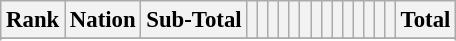<table class=wikitable style="text-align:center; font-size:95%">
<tr>
<th>Rank</th>
<th>Nation</th>
<th>Sub-Total</th>
<th></th>
<th></th>
<th></th>
<th></th>
<th></th>
<th></th>
<th></th>
<th></th>
<th></th>
<th></th>
<th></th>
<th></th>
<th></th>
<th></th>
<th>Total</th>
</tr>
<tr>
</tr>
<tr>
</tr>
<tr>
</tr>
<tr>
</tr>
<tr>
</tr>
<tr>
</tr>
<tr>
</tr>
<tr>
</tr>
<tr>
</tr>
<tr>
</tr>
<tr>
</tr>
<tr>
</tr>
<tr>
</tr>
<tr>
</tr>
<tr>
</tr>
<tr>
</tr>
<tr>
</tr>
<tr>
</tr>
<tr>
</tr>
<tr>
</tr>
<tr>
</tr>
<tr>
</tr>
<tr>
</tr>
<tr>
</tr>
<tr>
</tr>
<tr>
</tr>
<tr>
</tr>
<tr>
</tr>
<tr>
</tr>
<tr>
</tr>
<tr>
</tr>
<tr>
</tr>
<tr>
</tr>
<tr>
</tr>
<tr>
</tr>
<tr>
</tr>
<tr>
</tr>
<tr>
</tr>
<tr>
</tr>
<tr>
</tr>
<tr>
</tr>
</table>
